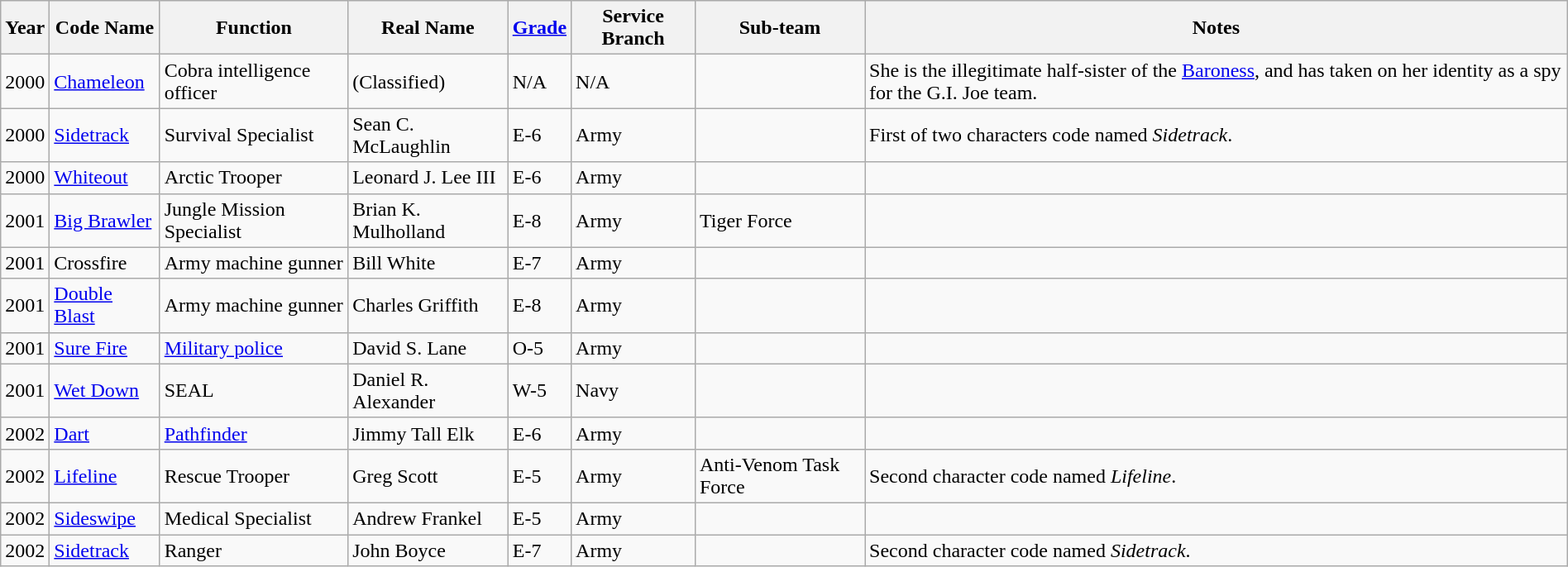<table class="wikitable sortable" align="left" style="margin:auto;">
<tr>
<th>Year</th>
<th>Code Name</th>
<th>Function</th>
<th>Real Name</th>
<th><a href='#'>Grade</a></th>
<th>Service Branch</th>
<th>Sub-team</th>
<th>Notes</th>
</tr>
<tr>
<td>2000</td>
<td><a href='#'>Chameleon</a></td>
<td>Cobra intelligence officer</td>
<td>(Classified)</td>
<td>N/A</td>
<td>N/A</td>
<td></td>
<td>She is the illegitimate half-sister of the <a href='#'>Baroness</a>, and has taken on her identity as a spy for the G.I. Joe team.</td>
</tr>
<tr>
<td>2000</td>
<td><a href='#'>Sidetrack</a></td>
<td>Survival Specialist</td>
<td>Sean C. McLaughlin</td>
<td>E-6</td>
<td>Army</td>
<td></td>
<td>First of two characters code named <em>Sidetrack</em>.</td>
</tr>
<tr>
<td>2000</td>
<td><a href='#'>Whiteout</a></td>
<td>Arctic Trooper</td>
<td>Leonard J. Lee III</td>
<td>E-6</td>
<td>Army</td>
<td></td>
<td></td>
</tr>
<tr>
<td>2001</td>
<td><a href='#'>Big Brawler</a></td>
<td>Jungle Mission Specialist</td>
<td>Brian K. Mulholland</td>
<td>E-8</td>
<td>Army</td>
<td>Tiger Force</td>
<td></td>
</tr>
<tr>
<td>2001</td>
<td>Crossfire</td>
<td>Army machine gunner</td>
<td>Bill White</td>
<td>E-7</td>
<td>Army</td>
<td></td>
<td></td>
</tr>
<tr>
<td>2001</td>
<td><a href='#'>Double Blast</a></td>
<td>Army machine gunner</td>
<td>Charles Griffith</td>
<td>E-8</td>
<td>Army</td>
<td></td>
<td></td>
</tr>
<tr>
<td>2001</td>
<td><a href='#'>Sure Fire</a></td>
<td><a href='#'>Military police</a></td>
<td>David S. Lane</td>
<td>O-5</td>
<td>Army</td>
<td></td>
<td></td>
</tr>
<tr>
<td>2001</td>
<td><a href='#'>Wet Down</a></td>
<td>SEAL</td>
<td>Daniel R. Alexander</td>
<td>W-5</td>
<td>Navy</td>
<td></td>
<td></td>
</tr>
<tr>
<td>2002</td>
<td><a href='#'>Dart</a></td>
<td><a href='#'>Pathfinder</a></td>
<td>Jimmy Tall Elk</td>
<td>E-6</td>
<td>Army</td>
<td></td>
<td></td>
</tr>
<tr>
<td>2002</td>
<td><a href='#'>Lifeline</a></td>
<td>Rescue Trooper</td>
<td>Greg Scott</td>
<td>E-5</td>
<td>Army</td>
<td>Anti-Venom Task Force</td>
<td>Second character code named <em>Lifeline</em>.</td>
</tr>
<tr>
<td>2002</td>
<td><a href='#'>Sideswipe</a></td>
<td>Medical Specialist</td>
<td>Andrew Frankel</td>
<td>E-5</td>
<td>Army</td>
<td></td>
<td></td>
</tr>
<tr>
<td>2002</td>
<td><a href='#'>Sidetrack</a></td>
<td>Ranger</td>
<td>John Boyce</td>
<td>E-7</td>
<td>Army</td>
<td></td>
<td>Second character code named <em>Sidetrack</em>.</td>
</tr>
</table>
